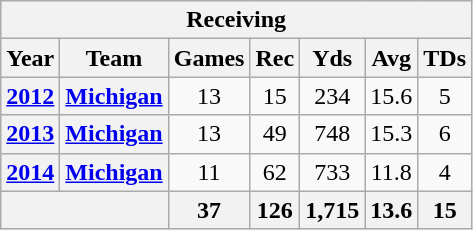<table class="wikitable" style="text-align:center">
<tr>
<th colspan="7">Receiving</th>
</tr>
<tr>
<th>Year</th>
<th>Team</th>
<th>Games</th>
<th>Rec</th>
<th>Yds</th>
<th>Avg</th>
<th>TDs</th>
</tr>
<tr>
<th><a href='#'>2012</a></th>
<th><a href='#'>Michigan</a></th>
<td>13</td>
<td>15</td>
<td>234</td>
<td>15.6</td>
<td>5</td>
</tr>
<tr>
<th><a href='#'>2013</a></th>
<th><a href='#'>Michigan</a></th>
<td>13</td>
<td>49</td>
<td>748</td>
<td>15.3</td>
<td>6</td>
</tr>
<tr>
<th><a href='#'>2014</a></th>
<th><a href='#'>Michigan</a></th>
<td>11</td>
<td>62</td>
<td>733</td>
<td>11.8</td>
<td>4</td>
</tr>
<tr>
<th colspan="2"></th>
<th>37</th>
<th>126</th>
<th>1,715</th>
<th>13.6</th>
<th>15</th>
</tr>
</table>
